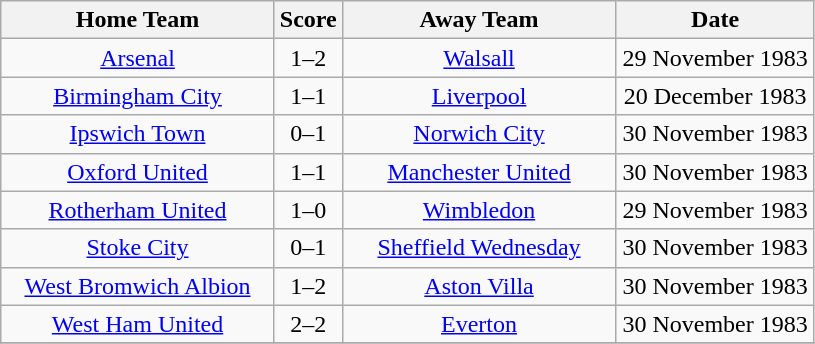<table class="wikitable" style="text-align:center;">
<tr>
<th width=175>Home Team</th>
<th width=20>Score</th>
<th width=175>Away Team</th>
<th width=125>Date</th>
</tr>
<tr>
<td><a href='#'>Arsenal</a></td>
<td>1–2</td>
<td><a href='#'>Walsall</a></td>
<td>29 November 1983</td>
</tr>
<tr>
<td><a href='#'>Birmingham City</a></td>
<td>1–1</td>
<td><a href='#'>Liverpool</a></td>
<td>20 December 1983</td>
</tr>
<tr>
<td><a href='#'>Ipswich Town</a></td>
<td>0–1</td>
<td><a href='#'>Norwich City</a></td>
<td>30 November 1983</td>
</tr>
<tr>
<td><a href='#'>Oxford United</a></td>
<td>1–1</td>
<td><a href='#'>Manchester United</a></td>
<td>30 November 1983</td>
</tr>
<tr>
<td><a href='#'>Rotherham United</a></td>
<td>1–0</td>
<td><a href='#'>Wimbledon</a></td>
<td>29 November 1983</td>
</tr>
<tr>
<td><a href='#'>Stoke City</a></td>
<td>0–1</td>
<td><a href='#'>Sheffield Wednesday</a></td>
<td>30 November 1983</td>
</tr>
<tr>
<td><a href='#'>West Bromwich Albion</a></td>
<td>1–2</td>
<td><a href='#'>Aston Villa</a></td>
<td>30 November 1983</td>
</tr>
<tr>
<td><a href='#'>West Ham United</a></td>
<td>2–2</td>
<td><a href='#'>Everton</a></td>
<td>30 November 1983</td>
</tr>
<tr>
</tr>
</table>
